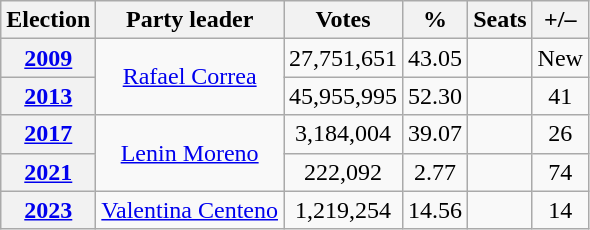<table class=wikitable style=text-align:center>
<tr>
<th>Election</th>
<th>Party leader</th>
<th>Votes</th>
<th>%</th>
<th><strong>Seats</strong></th>
<th>+/–</th>
</tr>
<tr>
<th><a href='#'>2009</a></th>
<td rowspan=2><a href='#'>Rafael Correa</a></td>
<td>27,751,651</td>
<td>43.05</td>
<td></td>
<td>New</td>
</tr>
<tr>
<th><a href='#'>2013</a></th>
<td>45,955,995</td>
<td>52.30</td>
<td></td>
<td> 41</td>
</tr>
<tr>
<th><a href='#'>2017</a></th>
<td rowspan="2"><a href='#'>Lenin Moreno</a></td>
<td>3,184,004</td>
<td>39.07</td>
<td></td>
<td> 26</td>
</tr>
<tr>
<th><a href='#'>2021</a></th>
<td>222,092</td>
<td>2.77</td>
<td></td>
<td> 74</td>
</tr>
<tr>
<th><a href='#'>2023</a></th>
<td><a href='#'>Valentina Centeno</a></td>
<td>1,219,254</td>
<td>14.56</td>
<td></td>
<td> 14</td>
</tr>
</table>
